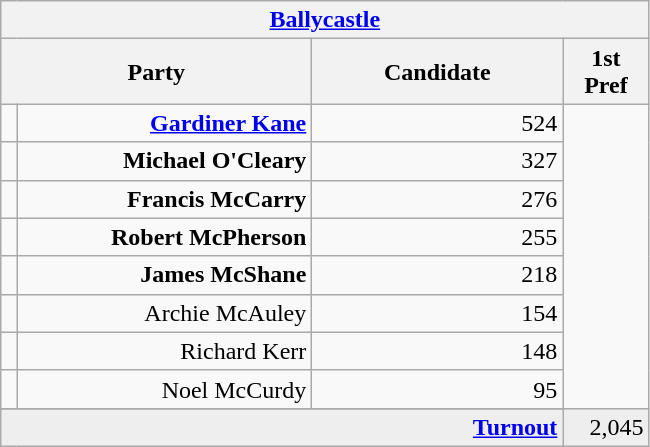<table class="wikitable">
<tr>
<th colspan="4" align="center"><a href='#'>Ballycastle</a></th>
</tr>
<tr>
<th colspan="2" align="center" width=200>Party</th>
<th width=160>Candidate</th>
<th width=50>1st Pref</th>
</tr>
<tr>
<td></td>
<td align="right"><strong><a href='#'>Gardiner Kane</a></strong></td>
<td align="right">524</td>
</tr>
<tr>
<td></td>
<td align="right"><strong>Michael O'Cleary</strong></td>
<td align="right">327</td>
</tr>
<tr>
<td></td>
<td align="right"><strong>Francis McCarry</strong></td>
<td align="right">276</td>
</tr>
<tr>
<td></td>
<td align="right"><strong>Robert McPherson</strong></td>
<td align="right">255</td>
</tr>
<tr>
<td></td>
<td align="right"><strong>James McShane</strong></td>
<td align="right">218</td>
</tr>
<tr>
<td></td>
<td align="right">Archie McAuley</td>
<td align="right">154</td>
</tr>
<tr>
<td></td>
<td align="right">Richard Kerr</td>
<td align="right">148</td>
</tr>
<tr>
<td></td>
<td align="right">Noel McCurdy</td>
<td align="right">95</td>
</tr>
<tr>
</tr>
<tr bgcolor="EEEEEE">
<td colspan=3 align="right"><strong><a href='#'>Turnout</a></strong></td>
<td align="right">2,045</td>
</tr>
</table>
